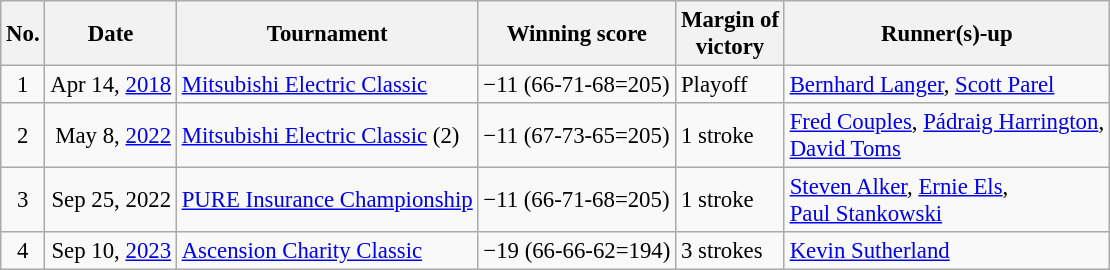<table class="wikitable" style="font-size:95%;">
<tr>
<th>No.</th>
<th>Date</th>
<th>Tournament</th>
<th>Winning score</th>
<th>Margin of<br>victory</th>
<th>Runner(s)-up</th>
</tr>
<tr>
<td align=center>1</td>
<td align=right>Apr 14, <a href='#'>2018</a></td>
<td><a href='#'>Mitsubishi Electric Classic</a></td>
<td>−11 (66-71-68=205)</td>
<td>Playoff</td>
<td> <a href='#'>Bernhard Langer</a>,  <a href='#'>Scott Parel</a></td>
</tr>
<tr>
<td align=center>2</td>
<td align=right>May 8, <a href='#'>2022</a></td>
<td><a href='#'>Mitsubishi Electric Classic</a> (2)</td>
<td>−11 (67-73-65=205)</td>
<td>1 stroke</td>
<td> <a href='#'>Fred Couples</a>,  <a href='#'>Pádraig Harrington</a>,<br> <a href='#'>David Toms</a></td>
</tr>
<tr>
<td align=center>3</td>
<td align=right>Sep 25, 2022</td>
<td><a href='#'>PURE Insurance Championship</a></td>
<td>−11 (66-71-68=205)</td>
<td>1 stroke</td>
<td> <a href='#'>Steven Alker</a>,  <a href='#'>Ernie Els</a>,<br> <a href='#'>Paul Stankowski</a></td>
</tr>
<tr>
<td align=center>4</td>
<td align=right>Sep 10, <a href='#'>2023</a></td>
<td><a href='#'>Ascension Charity Classic</a></td>
<td>−19 (66-66-62=194)</td>
<td>3 strokes</td>
<td> <a href='#'>Kevin Sutherland</a></td>
</tr>
</table>
